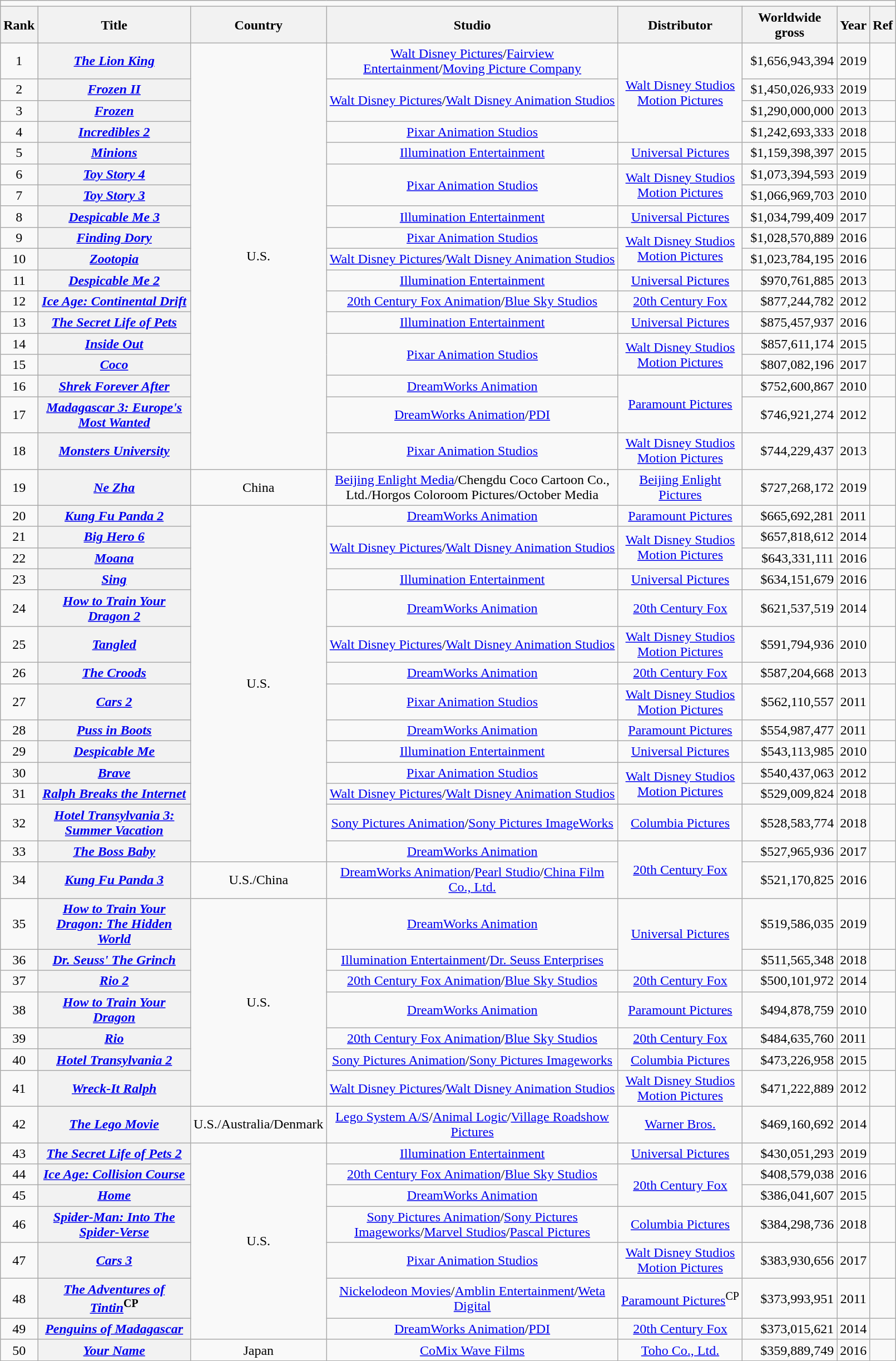<table class="wikitable" style="text-align:center; font-size:100%; width:85%;">
<tr>
<td colspan="8" scope="col"><strong></strong></td>
</tr>
<tr>
<th scope="col">Rank</th>
<th scope="col">Title</th>
<th scope="col">Country</th>
<th scope="col">Studio</th>
<th scope="col">Distributor</th>
<th scope="col">Worldwide gross</th>
<th scope="col">Year</th>
<th scope="col" class="unsortable">Ref</th>
</tr>
<tr>
<td style="text-align:center;">1</td>
<th><em><a href='#'>The Lion King</a></em></th>
<td rowspan="18" style="text-align:center;">U.S.</td>
<td style="text-align:center;"><a href='#'>Walt Disney Pictures</a>/<a href='#'>Fairview Entertainment</a>/<a href='#'>Moving Picture Company</a></td>
<td rowspan="4" style="text-align:center;"><a href='#'>Walt Disney Studios Motion Pictures</a></td>
<td style="text-align:right;">$1,656,943,394</td>
<td style="text-align:center;">2019</td>
<td style="text-align:center;"></td>
</tr>
<tr>
<td style="text-align:center;">2</td>
<th><em><a href='#'>Frozen II</a></em></th>
<td rowspan="2" style="text-align:center;"><a href='#'>Walt Disney Pictures</a>/<a href='#'>Walt Disney Animation Studios</a></td>
<td style="text-align:right;">$1,450,026,933</td>
<td style="text-align:center;">2019</td>
<td style="text-align:center;"></td>
</tr>
<tr>
<td style="text-align:center;">3</td>
<th scope="row"><em><a href='#'>Frozen</a></em></th>
<td style="text-align:right;">$1,290,000,000</td>
<td style="text-align:center;">2013</td>
<td style="text-align:center;"></td>
</tr>
<tr>
<td style="text-align:center;">4</td>
<th scope="row"><em><a href='#'>Incredibles 2</a></em></th>
<td style="text-align:center;"><a href='#'>Pixar Animation Studios</a></td>
<td style="text-align:right;">$1,242,693,333</td>
<td style="text-align:center;">2018</td>
<td style="text-align:center;"></td>
</tr>
<tr>
<td style="text-align:center;">5</td>
<th scope="row"><em><a href='#'>Minions</a></em></th>
<td style="text-align:center;"><a href='#'>Illumination Entertainment</a></td>
<td style="text-align:center;"><a href='#'>Universal Pictures</a></td>
<td style="text-align:right;">$1,159,398,397</td>
<td style="text-align:center;">2015</td>
<td style="text-align:center;"></td>
</tr>
<tr>
<td style="text-align:center;">6</td>
<th><em><a href='#'>Toy Story 4</a></em></th>
<td rowspan="2" style="text-align:center;"><a href='#'>Pixar Animation Studios</a></td>
<td rowspan="2" style="text-align:center;"><a href='#'>Walt Disney Studios Motion Pictures</a></td>
<td style="text-align:right;">$1,073,394,593</td>
<td style="text-align:center;">2019</td>
<td style="text-align:center;"></td>
</tr>
<tr>
<td style="text-align:center;">7</td>
<th scope="row"><em><a href='#'>Toy Story 3</a></em></th>
<td style="text-align:right;">$1,066,969,703</td>
<td style="text-align:center;">2010</td>
<td style="text-align:center;"></td>
</tr>
<tr>
<td style="text-align:center;">8</td>
<th scope="row"><em><a href='#'>Despicable Me 3</a></em></th>
<td style="text-align:center;"><a href='#'>Illumination Entertainment</a></td>
<td style="text-align:center;"><a href='#'>Universal Pictures</a></td>
<td style="text-align:right;">$1,034,799,409</td>
<td style="text-align:center;">2017</td>
<td style="text-align:center;"></td>
</tr>
<tr>
<td style="text-align:center;">9</td>
<th scope="row"><em><a href='#'>Finding Dory</a></em></th>
<td style="text-align:center;"><a href='#'>Pixar Animation Studios</a></td>
<td rowspan="2" style="text-align:center;"><a href='#'>Walt Disney Studios Motion Pictures</a></td>
<td style="text-align:right;">$1,028,570,889</td>
<td style="text-align:center;">2016</td>
<td style="text-align:center;"></td>
</tr>
<tr>
<td style="text-align:center;">10</td>
<th scope="row"><em><a href='#'>Zootopia</a></em></th>
<td style="text-align:center;"><a href='#'>Walt Disney Pictures</a>/<a href='#'>Walt Disney Animation Studios</a></td>
<td style="text-align:right;">$1,023,784,195</td>
<td style="text-align:center;">2016</td>
<td style="text-align:center;"></td>
</tr>
<tr>
<td style="text-align:center;">11</td>
<th scope="row"><em><a href='#'>Despicable Me 2</a></em></th>
<td style="text-align:center;"><a href='#'>Illumination Entertainment</a></td>
<td style="text-align:center;"><a href='#'>Universal Pictures</a></td>
<td style="text-align:right;">$970,761,885</td>
<td style="text-align:center;">2013</td>
<td style="text-align:center;"></td>
</tr>
<tr>
<td style="text-align:center;">12</td>
<th scope="row"><em><a href='#'>Ice Age: Continental Drift</a></em></th>
<td style="text-align:center;"><a href='#'>20th Century Fox Animation</a>/<a href='#'>Blue Sky Studios</a></td>
<td style="text-align:center;"><a href='#'>20th Century Fox</a></td>
<td style="text-align:right;">$877,244,782</td>
<td style="text-align:center;">2012</td>
<td style="text-align:center;"></td>
</tr>
<tr>
<td style="text-align:center;">13</td>
<th scope="row"><em><a href='#'>The Secret Life of Pets</a></em></th>
<td style="text-align:center;"><a href='#'>Illumination Entertainment</a></td>
<td style="text-align:center;"><a href='#'>Universal Pictures</a></td>
<td style="text-align:right;">$875,457,937</td>
<td style="text-align:center;">2016</td>
<td style="text-align:center;"></td>
</tr>
<tr>
<td style="text-align:center;">14</td>
<th scope="row"><em><a href='#'>Inside Out</a></em></th>
<td rowspan="2" style="text-align:center;"><a href='#'>Pixar Animation Studios</a></td>
<td rowspan="2" style="text-align:center;"><a href='#'>Walt Disney Studios Motion Pictures</a></td>
<td style="text-align:right;">$857,611,174</td>
<td style="text-align:center;">2015</td>
<td style="text-align:center;"></td>
</tr>
<tr>
<td style="text-align:center;">15</td>
<th scope="row"><em><a href='#'>Coco</a></em></th>
<td style="text-align:right;">$807,082,196</td>
<td style="text-align:center;">2017</td>
<td style="text-align:center;"></td>
</tr>
<tr>
<td style="text-align:center;">16</td>
<th scope="row"><em><a href='#'>Shrek Forever After</a></em></th>
<td style="text-align:center;"><a href='#'>DreamWorks Animation</a></td>
<td rowspan="2" style="text-align:center;"><a href='#'>Paramount Pictures</a></td>
<td style="text-align:right;">$752,600,867</td>
<td style="text-align:center;">2010</td>
<td style="text-align:center;"></td>
</tr>
<tr>
<td style="text-align:center;">17</td>
<th scope="row"><em><a href='#'>Madagascar 3: Europe's Most Wanted</a></em></th>
<td style="text-align:center;"><a href='#'>DreamWorks Animation</a>/<a href='#'>PDI</a></td>
<td style="text-align:right;">$746,921,274</td>
<td style="text-align:center;">2012</td>
<td style="text-align:center;"></td>
</tr>
<tr>
<td style="text-align:center;">18</td>
<th scope="row"><em><a href='#'>Monsters University</a></em></th>
<td style="text-align:center;"><a href='#'>Pixar Animation Studios</a></td>
<td style="text-align:center;"><a href='#'>Walt Disney Studios Motion Pictures</a></td>
<td style="text-align:right;">$744,229,437</td>
<td style="text-align:center;">2013</td>
<td style="text-align:center;"></td>
</tr>
<tr>
<td style="text-align:center;">19</td>
<th scope="row"'><em><a href='#'>Ne Zha</a></em></th>
<td style="text-align:center;">China</td>
<td style="text-align:center;"><a href='#'>Beijing Enlight Media</a>/Chengdu Coco Cartoon Co., Ltd./Horgos Coloroom Pictures/October Media</td>
<td style="text-align:center;"><a href='#'>Beijing Enlight Pictures</a></td>
<td style="text-align:right;">$727,268,172</td>
<td style="text-align:center;">2019</td>
<td style="text-align:center;"></td>
</tr>
<tr>
<td style="text-align:center;">20</td>
<th scope="row"><em><a href='#'>Kung Fu Panda 2</a></em></th>
<td rowspan="14" style="text-align:center;">U.S.</td>
<td style="text-align:center;"><a href='#'>DreamWorks Animation</a></td>
<td style="text-align:center;"><a href='#'>Paramount Pictures</a></td>
<td style="text-align:right;">$665,692,281</td>
<td style="text-align:center;">2011</td>
<td style="text-align:center;"></td>
</tr>
<tr>
<td style="text-align:center;">21</td>
<th scope="row"><em><a href='#'>Big Hero 6</a></em></th>
<td rowspan="2" style="text-align:center;"><a href='#'>Walt Disney Pictures</a>/<a href='#'>Walt Disney Animation Studios</a></td>
<td rowspan="2" style="text-align:center;"><a href='#'>Walt Disney Studios Motion Pictures</a></td>
<td style="text-align:right;">$657,818,612</td>
<td style="text-align:center;">2014</td>
<td style="text-align:center;"></td>
</tr>
<tr>
<td style="text-align:center;">22</td>
<th scope="row"><em><a href='#'>Moana</a></em></th>
<td style="text-align:right;">$643,331,111</td>
<td style="text-align:center;">2016</td>
<td style="text-align:center;"></td>
</tr>
<tr>
<td style="text-align:center;">23</td>
<th scope="row"><em><a href='#'>Sing</a></em></th>
<td style="text-align:center;"><a href='#'>Illumination Entertainment</a></td>
<td style="text-align:center;"><a href='#'>Universal Pictures</a></td>
<td style="text-align:right;">$634,151,679</td>
<td style="text-align:center;">2016</td>
<td style="text-align:center;"></td>
</tr>
<tr>
<td style="text-align:center;">24</td>
<th scope="row"><em><a href='#'>How to Train Your Dragon 2</a></em></th>
<td style="text-align:center;"><a href='#'>DreamWorks Animation</a></td>
<td style="text-align:center;"><a href='#'>20th Century Fox</a></td>
<td style="text-align:right;">$621,537,519</td>
<td style="text-align:center;">2014</td>
<td style="text-align:center;"></td>
</tr>
<tr>
<td style="text-align:center;">25</td>
<th scope="row"><em><a href='#'>Tangled</a></em></th>
<td style="text-align:center;"><a href='#'>Walt Disney Pictures</a>/<a href='#'>Walt Disney Animation Studios</a></td>
<td style="text-align:center;"><a href='#'>Walt Disney Studios Motion Pictures</a></td>
<td style="text-align:right;">$591,794,936</td>
<td style="text-align:center;">2010</td>
<td style="text-align:center;"></td>
</tr>
<tr>
<td style="text-align:center;">26</td>
<th scope="row"><em><a href='#'>The Croods</a></em></th>
<td style="text-align:center;"><a href='#'>DreamWorks Animation</a></td>
<td style="text-align:center;"><a href='#'>20th Century Fox</a></td>
<td style="text-align:right;">$587,204,668</td>
<td style="text-align:center;">2013</td>
<td style="text-align:center;"></td>
</tr>
<tr>
<td style="text-align:center;">27</td>
<th scope="row"><em><a href='#'>Cars 2</a></em></th>
<td style="text-align:center;"><a href='#'>Pixar Animation Studios</a></td>
<td style="text-align:center;"><a href='#'>Walt Disney Studios Motion Pictures</a></td>
<td style="text-align:right;">$562,110,557</td>
<td style="text-align:center;">2011</td>
<td style="text-align:center;"></td>
</tr>
<tr>
<td style="text-align:center;">28</td>
<th scope="row"><em><a href='#'>Puss in Boots</a></em></th>
<td style="text-align:center;"><a href='#'>DreamWorks Animation</a></td>
<td style="text-align:center;"><a href='#'>Paramount Pictures</a></td>
<td style="text-align:right;">$554,987,477</td>
<td style="text-align:center;">2011</td>
<td style="text-align:center;"></td>
</tr>
<tr>
<td style="text-align:center;">29</td>
<th scope="row"><em><a href='#'>Despicable Me</a></em></th>
<td style="text-align:center;"><a href='#'>Illumination Entertainment</a></td>
<td style="text-align:center;"><a href='#'>Universal Pictures</a></td>
<td style="text-align:right;">$543,113,985</td>
<td style="text-align:center;">2010</td>
<td style="text-align:center;"></td>
</tr>
<tr>
<td style="text-align:center;">30</td>
<th scope="row"><em><a href='#'>Brave</a></em></th>
<td style="text-align:center;"><a href='#'>Pixar Animation Studios</a></td>
<td rowspan="2" style="text-align:center;"><a href='#'>Walt Disney Studios Motion Pictures</a></td>
<td style="text-align:right;">$540,437,063</td>
<td style="text-align:center;">2012</td>
<td style="text-align:center;"></td>
</tr>
<tr>
<td style="text-align:center;">31</td>
<th scope="row"><em><a href='#'>Ralph Breaks the Internet</a></em></th>
<td style="text-align:center;"><a href='#'>Walt Disney Pictures</a>/<a href='#'>Walt Disney Animation Studios</a></td>
<td style="text-align:right;">$529,009,824</td>
<td style="text-align:center;">2018</td>
<td style="text-align:center;"></td>
</tr>
<tr>
<td style="text-align:center;">32</td>
<th scope="row"><em><a href='#'>Hotel Transylvania 3: Summer Vacation</a></em></th>
<td style="text-align:center;"><a href='#'>Sony Pictures Animation</a>/<a href='#'>Sony Pictures ImageWorks</a></td>
<td style="text-align:center;"><a href='#'>Columbia Pictures</a></td>
<td style="text-align:right;">$528,583,774</td>
<td style="text-align:center;">2018</td>
<td style="text-align:center;"></td>
</tr>
<tr>
<td style="text-align:center;">33</td>
<th scope="row"><em><a href='#'>The Boss Baby</a></em></th>
<td style="text-align:center;"><a href='#'>DreamWorks Animation</a></td>
<td rowspan="2" style="text-align:center;"><a href='#'>20th Century Fox</a></td>
<td style="text-align:right;">$527,965,936</td>
<td style="text-align:center;">2017</td>
<td style="text-align:center;"></td>
</tr>
<tr>
<td style="text-align:center;">34</td>
<th scope="row"><em><a href='#'>Kung Fu Panda 3</a></em></th>
<td style="text-align:center;">U.S./China</td>
<td style="text-align:center;"><a href='#'>DreamWorks Animation</a>/<a href='#'>Pearl Studio</a>/<a href='#'>China Film Co., Ltd.</a></td>
<td style="text-align:right;">$521,170,825</td>
<td style="text-align:center;">2016</td>
<td style="text-align:center;"></td>
</tr>
<tr>
<td style="text-align:center;">35</td>
<th scope="row"><em><a href='#'>How to Train Your Dragon: The Hidden World</a></em></th>
<td rowspan="7" style="text-align:center;">U.S.</td>
<td style="text-align:center;"><a href='#'>DreamWorks Animation</a></td>
<td rowspan="2"><a href='#'>Universal Pictures</a></td>
<td style="text-align:right;">$519,586,035</td>
<td style="text-align:center;">2019</td>
<td style="text-align:center;"></td>
</tr>
<tr>
<td style="text-align:center;">36</td>
<th scope="row"><em><a href='#'>Dr. Seuss' The Grinch</a></em></th>
<td style="text-align:center;"><a href='#'>Illumination Entertainment</a>/<a href='#'>Dr. Seuss Enterprises</a></td>
<td style="text-align:right;">$511,565,348</td>
<td style="text-align:center;">2018</td>
<td style="text-align:center;"></td>
</tr>
<tr>
<td style="text-align:center;">37</td>
<th scope="row"><em><a href='#'>Rio 2</a></em></th>
<td style="text-align:center;"><a href='#'>20th Century Fox Animation</a>/<a href='#'>Blue Sky Studios</a></td>
<td style="text-align:center;"><a href='#'>20th Century Fox</a></td>
<td style="text-align:right;">$500,101,972</td>
<td style="text-align:center;">2014</td>
<td style="text-align:center;"></td>
</tr>
<tr>
<td style="text-align:center;">38</td>
<th scope="row"><em><a href='#'>How to Train Your Dragon</a></em></th>
<td style="text-align:center;"><a href='#'>DreamWorks Animation</a></td>
<td style="text-align:center;"><a href='#'>Paramount Pictures</a></td>
<td style="text-align:right;">$494,878,759</td>
<td style="text-align:center;">2010</td>
<td style="text-align:center;"></td>
</tr>
<tr>
<td style="text-align:center;">39</td>
<th scope="row"><em><a href='#'>Rio</a></em></th>
<td style="text-align:center;"><a href='#'>20th Century Fox Animation</a>/<a href='#'>Blue Sky Studios</a></td>
<td style="text-align:center;"><a href='#'>20th Century Fox</a></td>
<td style="text-align:right;">$484,635,760</td>
<td style="text-align:center;">2011</td>
<td style="text-align:center;"></td>
</tr>
<tr>
<td style="text-align:center;">40</td>
<th scope="row"><em><a href='#'>Hotel Transylvania 2</a></em></th>
<td style="text-align:center;"><a href='#'>Sony Pictures Animation</a>/<a href='#'>Sony Pictures Imageworks</a></td>
<td style="text-align:center;"><a href='#'>Columbia Pictures</a></td>
<td style="text-align:right;">$473,226,958</td>
<td style="text-align:center;">2015</td>
<td style="text-align:center;"></td>
</tr>
<tr>
<td style="text-align:center;">41</td>
<th scope="row"><em><a href='#'>Wreck-It Ralph</a></em></th>
<td style="text-align:center;"><a href='#'>Walt Disney Pictures</a>/<a href='#'>Walt Disney Animation Studios</a></td>
<td style="text-align:center;"><a href='#'>Walt Disney Studios Motion Pictures</a></td>
<td style="text-align:right;">$471,222,889</td>
<td style="text-align:center;">2012</td>
<td style="text-align:center;"></td>
</tr>
<tr>
<td style="text-align:center;">42</td>
<th scope="row"><em><a href='#'>The Lego Movie</a></em></th>
<td style="text-align:center;">U.S./Australia/Denmark</td>
<td style="text-align:center;"><a href='#'>Lego System A/S</a>/<a href='#'>Animal Logic</a>/<a href='#'>Village Roadshow Pictures</a></td>
<td style="text-align:center;"><a href='#'>Warner Bros.</a></td>
<td style="text-align:right;">$469,160,692</td>
<td style="text-align:center;">2014</td>
<td style="text-align:center;"></td>
</tr>
<tr>
<td style="text-align:center;">43</td>
<th><em><a href='#'>The Secret Life of Pets 2</a></em></th>
<td rowspan="7" style="text-align:center;">U.S.</td>
<td style="text-align:center;"><a href='#'>Illumination Entertainment</a></td>
<td style="text-align:center;"><a href='#'>Universal Pictures</a></td>
<td style="text-align:right;">$430,051,293</td>
<td style="text-align:center;">2019</td>
<td style="text-align:center;"></td>
</tr>
<tr>
<td style="text-align:center;">44</td>
<th scope="row"><em><a href='#'>Ice Age: Collision Course</a></em></th>
<td style="text-align:center;"><a href='#'>20th Century Fox Animation</a>/<a href='#'>Blue Sky Studios</a></td>
<td rowspan="2" style="text-align:center;"><a href='#'>20th Century Fox</a></td>
<td style="text-align:right;">$408,579,038</td>
<td style="text-align:center;">2016</td>
<td style="text-align:center;"></td>
</tr>
<tr>
<td style="text-align:center;">45</td>
<th scope="row"><em><a href='#'>Home</a></em></th>
<td style="text-align:center;"><a href='#'>DreamWorks Animation</a></td>
<td style="text-align:right;">$386,041,607</td>
<td style="text-align:center;">2015</td>
<td style="text-align:center;"></td>
</tr>
<tr>
<td style="text-align:center;">46</td>
<th scope="row"><em><a href='#'>Spider-Man: Into The Spider-Verse</a></em></th>
<td style="text-align:center;"><a href='#'>Sony Pictures Animation</a>/<a href='#'>Sony Pictures Imageworks</a>/<a href='#'>Marvel Studios</a>/<a href='#'>Pascal Pictures</a></td>
<td style="text-align:center;"><a href='#'>Columbia Pictures</a></td>
<td style="text-align:right;">$384,298,736</td>
<td style="text-align:center;">2018</td>
<td style="text-align:center;"></td>
</tr>
<tr>
<td style="text-align:center;">47</td>
<th scope="row"><em><a href='#'>Cars 3</a></em></th>
<td style="text-align:center;"><a href='#'>Pixar Animation Studios</a></td>
<td style="text-align:center;"><a href='#'>Walt Disney Studios Motion Pictures</a></td>
<td style="text-align:right;">$383,930,656</td>
<td style="text-align:center;">2017</td>
<td style="text-align:center;"></td>
</tr>
<tr>
<td style="text-align:center;">48</td>
<th scope="row"><em><a href='#'>The Adventures of Tintin</a></em><sup>CP</sup></th>
<td style="text-align:center;"><a href='#'>Nickelodeon Movies</a>/<a href='#'>Amblin Entertainment</a>/<a href='#'>Weta Digital</a></td>
<td style="text-align:center;"><a href='#'>Paramount Pictures</a><sup>CP</sup></td>
<td style="text-align:right;">$373,993,951</td>
<td style="text-align:center;">2011</td>
<td style="text-align:center;"></td>
</tr>
<tr>
<td style="text-align:center;">49</td>
<th scope="row"><em><a href='#'>Penguins of Madagascar</a></em></th>
<td style="text-align:center;"><a href='#'>DreamWorks Animation</a>/<a href='#'>PDI</a></td>
<td style="text-align:center;"><a href='#'>20th Century Fox</a> </td>
<td style="text-align:right;">$373,015,621</td>
<td style="text-align:center;">2014</td>
<td style="text-align:center;"></td>
</tr>
<tr>
<td style="text-align:center;">50</td>
<th scope="row"><em><a href='#'>Your Name</a></em></th>
<td style="text-align:center;">Japan</td>
<td style="text-align:center;"><a href='#'>CoMix Wave Films</a></td>
<td style="text-align:center;"><a href='#'>Toho Co., Ltd.</a></td>
<td style="text-align:right;">$359,889,749</td>
<td style="text-align:center;">2016</td>
<td style="text-align:center;"></td>
</tr>
</table>
